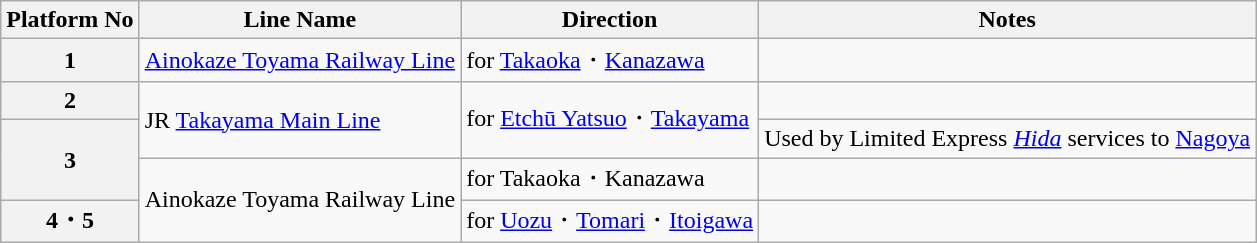<table class="wikitable">
<tr>
<th nowrap="nowrap">Platform No </th>
<th>Line Name</th>
<th>Direction</th>
<th>Notes</th>
</tr>
<tr>
<th>1</th>
<td><a href='#'>Ainokaze Toyama Railway Line</a></td>
<td>for <a href='#'>Takaoka</a>・<a href='#'>Kanazawa</a></td>
<td></td>
</tr>
<tr>
<th>2</th>
<td rowspan="2">JR <a href='#'>Takayama Main Line</a></td>
<td rowspan="2">for <a href='#'>Etchū Yatsuo</a>・<a href='#'>Takayama</a></td>
<td></td>
</tr>
<tr>
<th rowspan="2">3</th>
<td>Used by Limited Express <a href='#'><em>Hida</em></a> services to <a href='#'>Nagoya</a></td>
</tr>
<tr>
<td rowspan="2">Ainokaze Toyama Railway Line</td>
<td>for Takaoka・Kanazawa</td>
<td></td>
</tr>
<tr>
<th>4・5</th>
<td>for <a href='#'>Uozu</a>・<a href='#'>Tomari</a>・<a href='#'>Itoigawa</a></td>
<td></td>
</tr>
</table>
